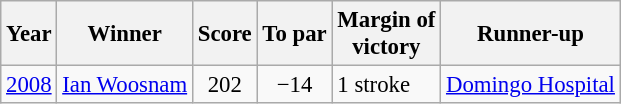<table class="wikitable" style="font-size:95%">
<tr>
<th>Year</th>
<th>Winner</th>
<th>Score</th>
<th>To par</th>
<th>Margin of<br>victory</th>
<th>Runner-up</th>
</tr>
<tr>
<td><a href='#'>2008</a></td>
<td> <a href='#'>Ian Woosnam</a></td>
<td align=center>202</td>
<td align=center>−14</td>
<td>1 stroke</td>
<td> <a href='#'>Domingo Hospital</a></td>
</tr>
</table>
